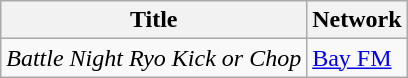<table class="wikitable">
<tr>
<th>Title</th>
<th>Network</th>
</tr>
<tr>
<td><em>Battle Night Ryo Kick or Chop</em></td>
<td><a href='#'>Bay FM</a></td>
</tr>
</table>
